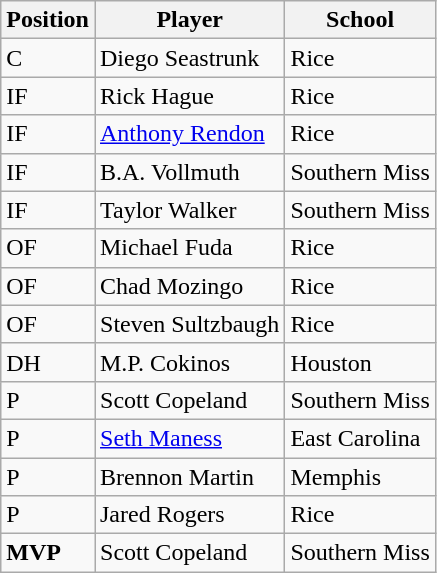<table class="wikitable">
<tr>
<th>Position</th>
<th>Player</th>
<th>School</th>
</tr>
<tr>
<td>C</td>
<td>Diego Seastrunk</td>
<td>Rice</td>
</tr>
<tr>
<td>IF</td>
<td>Rick Hague</td>
<td>Rice</td>
</tr>
<tr>
<td>IF</td>
<td><a href='#'>Anthony Rendon</a></td>
<td>Rice</td>
</tr>
<tr>
<td>IF</td>
<td>B.A. Vollmuth</td>
<td>Southern Miss</td>
</tr>
<tr>
<td>IF</td>
<td>Taylor Walker</td>
<td>Southern Miss</td>
</tr>
<tr>
<td>OF</td>
<td>Michael Fuda</td>
<td>Rice</td>
</tr>
<tr>
<td>OF</td>
<td>Chad Mozingo</td>
<td>Rice</td>
</tr>
<tr>
<td>OF</td>
<td>Steven Sultzbaugh</td>
<td>Rice</td>
</tr>
<tr>
<td>DH</td>
<td>M.P. Cokinos</td>
<td>Houston</td>
</tr>
<tr>
<td>P</td>
<td>Scott Copeland</td>
<td>Southern Miss</td>
</tr>
<tr>
<td>P</td>
<td><a href='#'>Seth Maness</a></td>
<td>East Carolina</td>
</tr>
<tr>
<td>P</td>
<td>Brennon Martin</td>
<td>Memphis</td>
</tr>
<tr>
<td>P</td>
<td>Jared Rogers</td>
<td>Rice</td>
</tr>
<tr>
<td><strong>MVP</strong></td>
<td>Scott Copeland</td>
<td>Southern Miss</td>
</tr>
</table>
